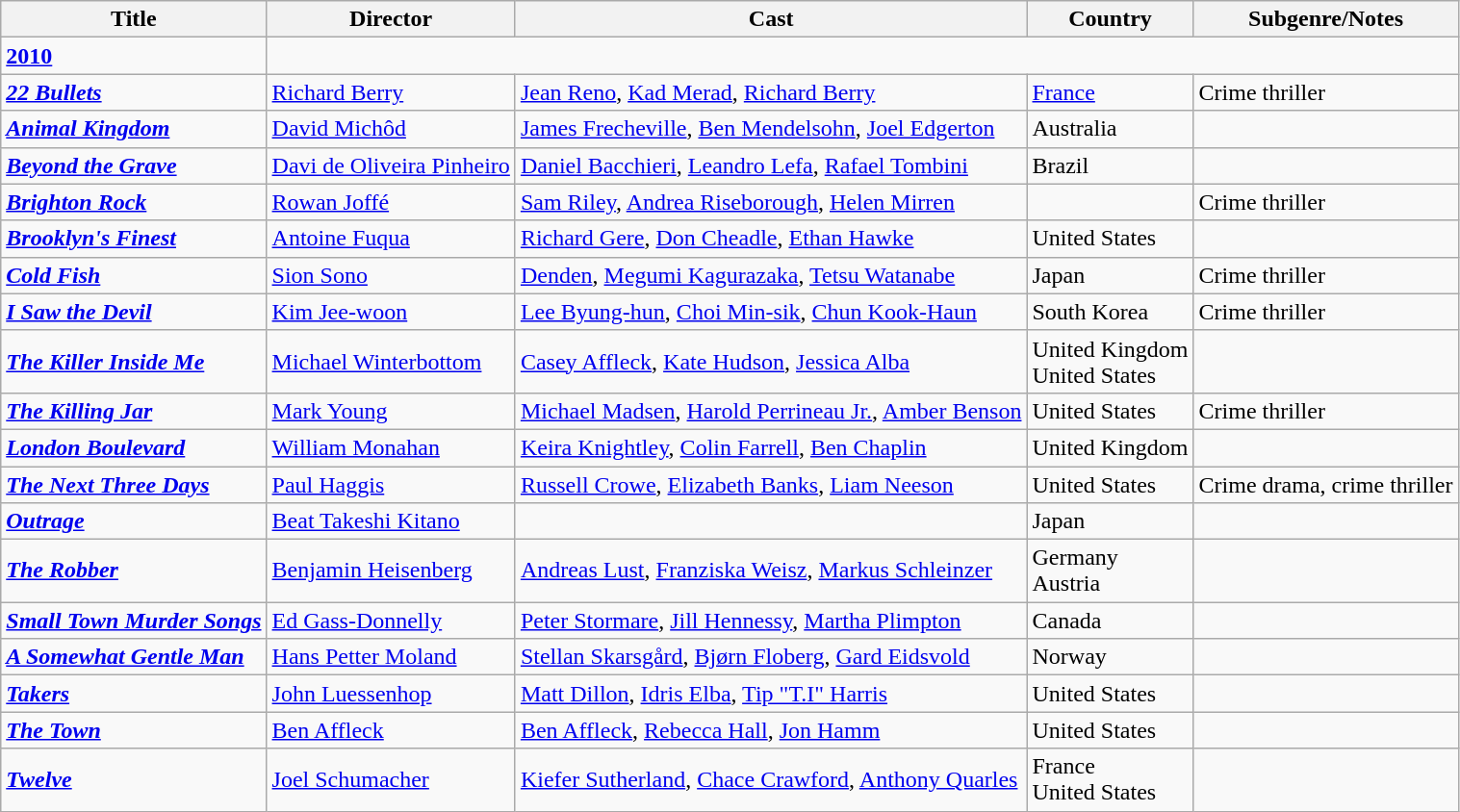<table class="wikitable">
<tr>
<th>Title</th>
<th>Director</th>
<th>Cast</th>
<th>Country</th>
<th>Subgenre/Notes</th>
</tr>
<tr>
<td><strong><a href='#'>2010</a></strong></td>
</tr>
<tr>
<td><strong><em><a href='#'>22 Bullets</a></em></strong></td>
<td><a href='#'>Richard Berry</a></td>
<td><a href='#'>Jean Reno</a>, <a href='#'>Kad Merad</a>, <a href='#'>Richard Berry</a></td>
<td><a href='#'>France</a></td>
<td>Crime thriller</td>
</tr>
<tr>
<td><strong><em><a href='#'>Animal Kingdom</a></em></strong></td>
<td><a href='#'>David Michôd</a></td>
<td><a href='#'>James Frecheville</a>, <a href='#'>Ben Mendelsohn</a>, <a href='#'>Joel Edgerton</a></td>
<td>Australia</td>
<td></td>
</tr>
<tr>
<td><strong><em><a href='#'>Beyond the Grave</a></em></strong></td>
<td><a href='#'>Davi de Oliveira Pinheiro</a></td>
<td><a href='#'>Daniel Bacchieri</a>, <a href='#'>Leandro Lefa</a>, <a href='#'>Rafael Tombini</a></td>
<td>Brazil</td>
<td></td>
</tr>
<tr>
<td><strong><em><a href='#'>Brighton Rock</a></em></strong></td>
<td><a href='#'>Rowan Joffé</a></td>
<td><a href='#'>Sam Riley</a>, <a href='#'>Andrea Riseborough</a>, <a href='#'>Helen Mirren</a></td>
<td></td>
<td>Crime thriller</td>
</tr>
<tr>
<td><strong><em><a href='#'>Brooklyn's Finest</a></em></strong></td>
<td><a href='#'>Antoine Fuqua</a></td>
<td><a href='#'>Richard Gere</a>, <a href='#'>Don Cheadle</a>, <a href='#'>Ethan Hawke</a></td>
<td>United States</td>
<td></td>
</tr>
<tr>
<td><strong><em><a href='#'>Cold Fish</a></em></strong></td>
<td><a href='#'>Sion Sono</a></td>
<td><a href='#'>Denden</a>, <a href='#'>Megumi Kagurazaka</a>, <a href='#'>Tetsu Watanabe</a></td>
<td>Japan</td>
<td>Crime thriller</td>
</tr>
<tr>
<td><strong><em><a href='#'>I Saw the Devil</a></em></strong></td>
<td><a href='#'>Kim Jee-woon</a></td>
<td><a href='#'>Lee Byung-hun</a>, <a href='#'>Choi Min-sik</a>, <a href='#'>Chun Kook-Haun</a></td>
<td>South Korea</td>
<td>Crime thriller</td>
</tr>
<tr>
<td><strong><em><a href='#'>The Killer Inside Me</a></em></strong></td>
<td><a href='#'>Michael Winterbottom</a></td>
<td><a href='#'>Casey Affleck</a>, <a href='#'>Kate Hudson</a>, <a href='#'>Jessica Alba</a></td>
<td>United Kingdom<br>United States</td>
<td></td>
</tr>
<tr>
<td><strong><em><a href='#'>The Killing Jar</a></em></strong></td>
<td><a href='#'>Mark Young</a></td>
<td><a href='#'>Michael Madsen</a>, <a href='#'>Harold Perrineau Jr.</a>, <a href='#'>Amber Benson</a></td>
<td>United States</td>
<td>Crime thriller</td>
</tr>
<tr>
<td><strong><em><a href='#'>London Boulevard</a></em></strong></td>
<td><a href='#'>William Monahan</a></td>
<td><a href='#'>Keira Knightley</a>, <a href='#'>Colin Farrell</a>, <a href='#'>Ben Chaplin</a></td>
<td>United Kingdom</td>
<td></td>
</tr>
<tr>
<td><strong><em><a href='#'>The Next Three Days</a></em></strong></td>
<td><a href='#'>Paul Haggis</a></td>
<td><a href='#'>Russell Crowe</a>, <a href='#'>Elizabeth Banks</a>, <a href='#'>Liam Neeson</a></td>
<td>United States</td>
<td>Crime drama, crime thriller</td>
</tr>
<tr>
<td><strong><em><a href='#'>Outrage</a></em></strong></td>
<td><a href='#'>Beat Takeshi Kitano</a></td>
<td></td>
<td>Japan</td>
<td></td>
</tr>
<tr>
<td><strong><em><a href='#'>The Robber</a></em></strong></td>
<td><a href='#'>Benjamin Heisenberg</a></td>
<td><a href='#'>Andreas Lust</a>, <a href='#'>Franziska Weisz</a>, <a href='#'>Markus Schleinzer</a></td>
<td>Germany<br>Austria</td>
<td></td>
</tr>
<tr>
<td><strong><em><a href='#'>Small Town Murder Songs</a></em></strong></td>
<td><a href='#'>Ed Gass-Donnelly</a></td>
<td><a href='#'>Peter Stormare</a>, <a href='#'>Jill Hennessy</a>, <a href='#'>Martha Plimpton</a></td>
<td>Canada</td>
<td></td>
</tr>
<tr>
<td><strong><em><a href='#'>A Somewhat Gentle Man</a></em></strong></td>
<td><a href='#'>Hans Petter Moland</a></td>
<td><a href='#'>Stellan Skarsgård</a>, <a href='#'>Bjørn Floberg</a>, <a href='#'>Gard Eidsvold</a></td>
<td>Norway</td>
<td></td>
</tr>
<tr>
<td><strong><em><a href='#'>Takers</a></em></strong></td>
<td><a href='#'>John Luessenhop</a></td>
<td><a href='#'>Matt Dillon</a>, <a href='#'>Idris Elba</a>, <a href='#'>Tip "T.I" Harris</a></td>
<td>United States</td>
<td></td>
</tr>
<tr>
<td><strong><em><a href='#'>The Town</a></em></strong></td>
<td><a href='#'>Ben Affleck</a></td>
<td><a href='#'>Ben Affleck</a>, <a href='#'>Rebecca Hall</a>, <a href='#'>Jon Hamm</a></td>
<td>United States</td>
<td></td>
</tr>
<tr>
<td><strong><em><a href='#'>Twelve</a></em></strong></td>
<td><a href='#'>Joel Schumacher</a></td>
<td><a href='#'>Kiefer Sutherland</a>, <a href='#'>Chace Crawford</a>, <a href='#'>Anthony Quarles</a></td>
<td>France<br>United States</td>
<td></td>
</tr>
</table>
